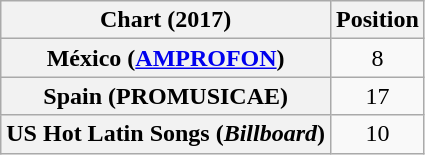<table class="wikitable plainrowheaders sortable" style="text-align:center">
<tr>
<th scope="col">Chart (2017)</th>
<th scope="col">Position</th>
</tr>
<tr>
<th scope="row">México (<a href='#'>AMPROFON</a>)</th>
<td>8</td>
</tr>
<tr>
<th scope="row">Spain (PROMUSICAE)</th>
<td>17</td>
</tr>
<tr>
<th scope="row">US Hot Latin Songs (<em>Billboard</em>)</th>
<td>10</td>
</tr>
</table>
